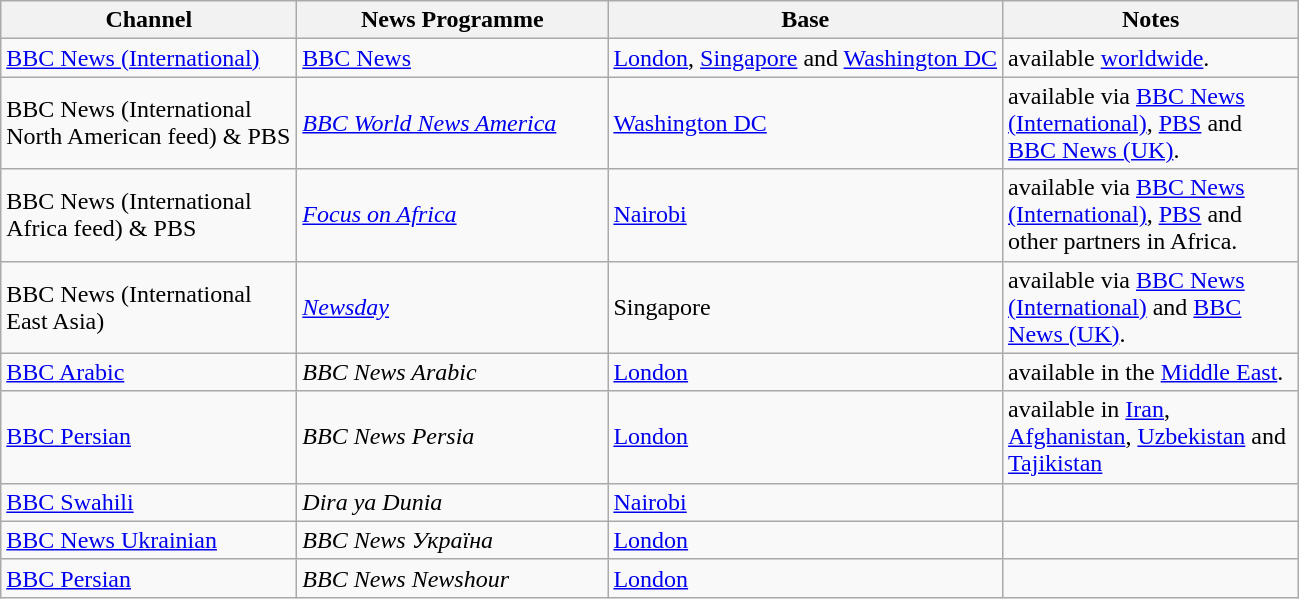<table class=wikitable>
<tr>
<th width=190>Channel</th>
<th width=200>News Programme</th>
<th>Base</th>
<th width=190>Notes</th>
</tr>
<tr>
<td><a href='#'>BBC News (International)</a></td>
<td><a href='#'>BBC News</a></td>
<td><a href='#'>London</a>, <a href='#'>Singapore</a> and <a href='#'>Washington DC</a></td>
<td>available <a href='#'>worldwide</a>.</td>
</tr>
<tr>
<td>BBC News (International North American feed) & PBS</td>
<td><em><a href='#'>BBC World News America</a></em></td>
<td><a href='#'>Washington DC</a></td>
<td>available via <a href='#'>BBC News (International)</a>, <a href='#'>PBS</a> and <a href='#'>BBC News (UK)</a>.</td>
</tr>
<tr>
<td>BBC News (International Africa feed) & PBS</td>
<td><em><a href='#'>Focus on Africa</a></em></td>
<td><a href='#'>Nairobi</a></td>
<td>available via <a href='#'>BBC News (International)</a>, <a href='#'>PBS</a> and other partners in Africa.</td>
</tr>
<tr>
<td>BBC News (International East Asia)</td>
<td><em><a href='#'>Newsday</a></em></td>
<td>Singapore</td>
<td>available via <a href='#'>BBC News (International)</a> and <a href='#'>BBC News (UK)</a>.</td>
</tr>
<tr>
<td><a href='#'>BBC Arabic</a></td>
<td><em>BBC News Arabic</em></td>
<td><a href='#'>London</a></td>
<td>available in the <a href='#'>Middle East</a>.</td>
</tr>
<tr>
<td><a href='#'>BBC Persian</a></td>
<td><em>BBC News Persia</em></td>
<td><a href='#'>London</a></td>
<td>available in <a href='#'>Iran</a>, <a href='#'>Afghanistan</a>, <a href='#'>Uzbekistan</a> and <a href='#'>Tajikistan</a></td>
</tr>
<tr>
<td><a href='#'>BBC Swahili</a></td>
<td><em>Dira ya Dunia</em></td>
<td><a href='#'>Nairobi</a></td>
<td></td>
</tr>
<tr>
<td><a href='#'>BBC News Ukrainian</a></td>
<td><em>BBC News Україна</em></td>
<td><a href='#'>London</a></td>
<td></td>
</tr>
<tr>
<td><a href='#'>BBC Persian</a></td>
<td><em>BBC News Newshour</em></td>
<td><a href='#'>London</a></td>
<td></td>
</tr>
</table>
